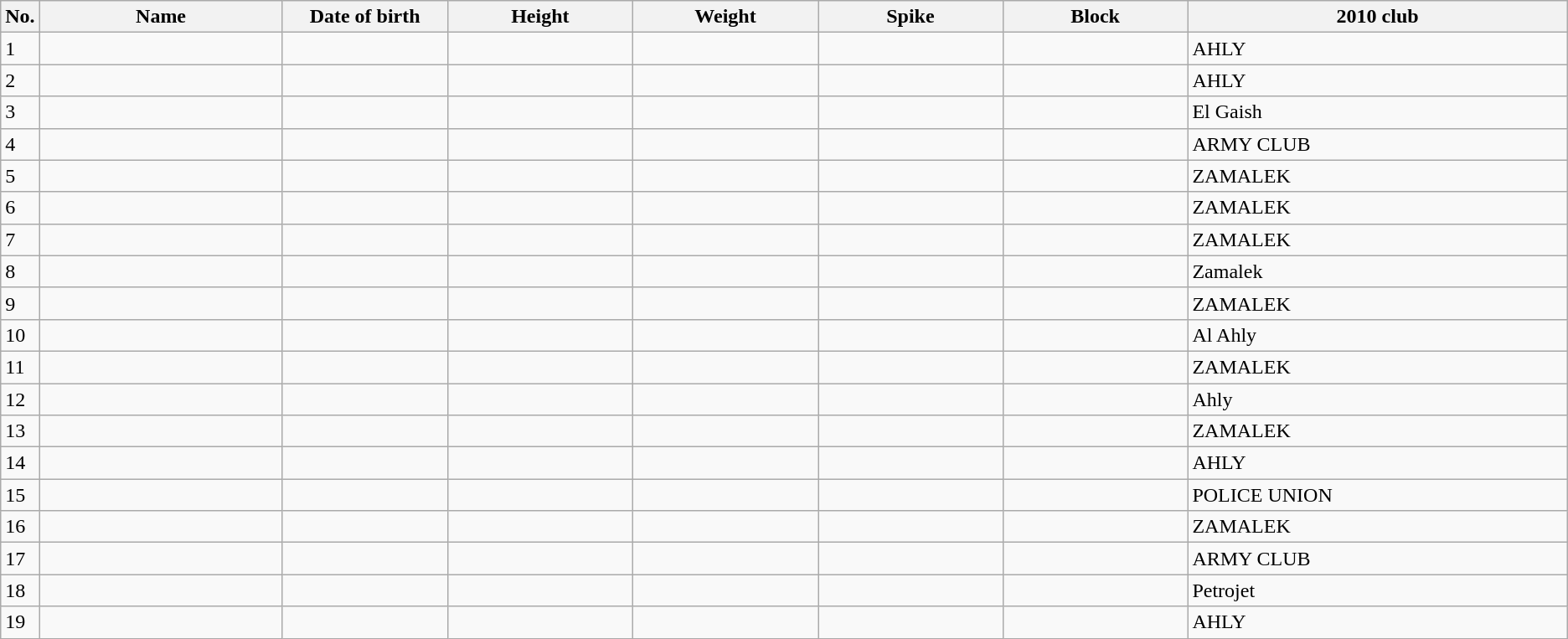<table class="wikitable sortable style=font-size:100%; text-align:center;">
<tr>
<th>No.</th>
<th style=width:12em>Name</th>
<th style=width:8em>Date of birth</th>
<th style=width:9em>Height</th>
<th style=width:9em>Weight</th>
<th style=width:9em>Spike</th>
<th style=width:9em>Block</th>
<th style=width:19em>2010 club</th>
</tr>
<tr>
<td>1</td>
<td align=left></td>
<td align=right></td>
<td></td>
<td></td>
<td></td>
<td></td>
<td align=left>AHLY</td>
</tr>
<tr>
<td>2</td>
<td align=left></td>
<td align=right></td>
<td></td>
<td></td>
<td></td>
<td></td>
<td align=left>AHLY</td>
</tr>
<tr>
<td>3</td>
<td align=left></td>
<td align=right></td>
<td></td>
<td></td>
<td></td>
<td></td>
<td align=left>El Gaish</td>
</tr>
<tr>
<td>4</td>
<td align=left></td>
<td align=right></td>
<td></td>
<td></td>
<td></td>
<td></td>
<td align=left>ARMY CLUB</td>
</tr>
<tr>
<td>5</td>
<td align=left></td>
<td align=right></td>
<td></td>
<td></td>
<td></td>
<td></td>
<td align=left>ZAMALEK</td>
</tr>
<tr>
<td>6</td>
<td align=left></td>
<td align=right></td>
<td></td>
<td></td>
<td></td>
<td></td>
<td align=left>ZAMALEK</td>
</tr>
<tr>
<td>7</td>
<td align=left></td>
<td align=right></td>
<td></td>
<td></td>
<td></td>
<td></td>
<td align=left>ZAMALEK</td>
</tr>
<tr>
<td>8</td>
<td align=left></td>
<td align=right></td>
<td></td>
<td></td>
<td></td>
<td></td>
<td align=left>Zamalek</td>
</tr>
<tr>
<td>9</td>
<td align=left></td>
<td align=right></td>
<td></td>
<td></td>
<td></td>
<td></td>
<td align=left>ZAMALEK</td>
</tr>
<tr>
<td>10</td>
<td align=left></td>
<td align=right></td>
<td></td>
<td></td>
<td></td>
<td></td>
<td align=left>Al Ahly</td>
</tr>
<tr>
<td>11</td>
<td align=left></td>
<td align=right></td>
<td></td>
<td></td>
<td></td>
<td></td>
<td align=left>ZAMALEK</td>
</tr>
<tr>
<td>12</td>
<td align=left></td>
<td align=right></td>
<td></td>
<td></td>
<td></td>
<td></td>
<td align=left>Ahly</td>
</tr>
<tr>
<td>13</td>
<td align=left></td>
<td align=right></td>
<td></td>
<td></td>
<td></td>
<td></td>
<td align=left>ZAMALEK</td>
</tr>
<tr>
<td>14</td>
<td align=left></td>
<td align=right></td>
<td></td>
<td></td>
<td></td>
<td></td>
<td align=left>AHLY</td>
</tr>
<tr>
<td>15</td>
<td align=left></td>
<td align=right></td>
<td></td>
<td></td>
<td></td>
<td></td>
<td align=left>POLICE UNION</td>
</tr>
<tr>
<td>16</td>
<td align=left></td>
<td align=right></td>
<td></td>
<td></td>
<td></td>
<td></td>
<td align=left>ZAMALEK</td>
</tr>
<tr>
<td>17</td>
<td align=left></td>
<td align=right></td>
<td></td>
<td></td>
<td></td>
<td></td>
<td align=left>ARMY CLUB</td>
</tr>
<tr>
<td>18</td>
<td align=left></td>
<td align=right></td>
<td></td>
<td></td>
<td></td>
<td></td>
<td align=left>Petrojet</td>
</tr>
<tr>
<td>19</td>
<td align=left></td>
<td align=right></td>
<td></td>
<td></td>
<td></td>
<td></td>
<td align=left>AHLY</td>
</tr>
</table>
